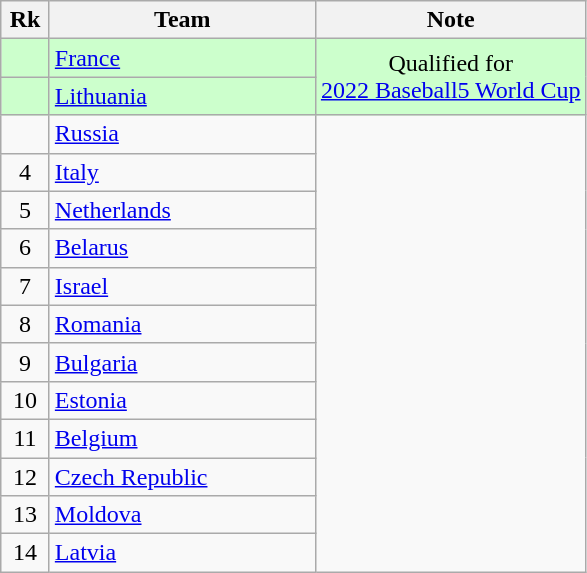<table class="wikitable" style="text-align: center;">
<tr>
<th style="width: 25px;">Rk</th>
<th style="width: 170px;">Team</th>
<th>Note</th>
</tr>
<tr style="background: #CFC">
<td></td>
<td style="text-align: left;"> <a href='#'>France</a></td>
<td rowspan="2">Qualified for <br><a href='#'>2022 Baseball5 World Cup</a></td>
</tr>
<tr style="background: #CFC">
<td></td>
<td style="text-align: left;"> <a href='#'>Lithuania</a></td>
</tr>
<tr>
<td></td>
<td style="text-align: left;"> <a href='#'>Russia</a></td>
</tr>
<tr>
<td>4</td>
<td style="text-align: left;"> <a href='#'>Italy</a></td>
</tr>
<tr>
<td>5</td>
<td style="text-align: left;"> <a href='#'>Netherlands</a></td>
</tr>
<tr>
<td>6</td>
<td style="text-align: left;"> <a href='#'>Belarus</a></td>
</tr>
<tr>
<td>7</td>
<td style="text-align: left;"> <a href='#'>Israel</a></td>
</tr>
<tr>
<td>8</td>
<td style="text-align: left;"> <a href='#'>Romania</a></td>
</tr>
<tr>
<td>9</td>
<td style="text-align: left;"> <a href='#'>Bulgaria</a></td>
</tr>
<tr>
<td>10</td>
<td style="text-align: left;"> <a href='#'>Estonia</a></td>
</tr>
<tr>
<td>11</td>
<td style="text-align: left;"> <a href='#'>Belgium</a></td>
</tr>
<tr>
<td>12</td>
<td style="text-align: left;"> <a href='#'>Czech Republic</a></td>
</tr>
<tr>
<td>13</td>
<td style="text-align: left;"> <a href='#'>Moldova</a></td>
</tr>
<tr>
<td>14</td>
<td style="text-align: left;"> <a href='#'>Latvia</a></td>
</tr>
</table>
